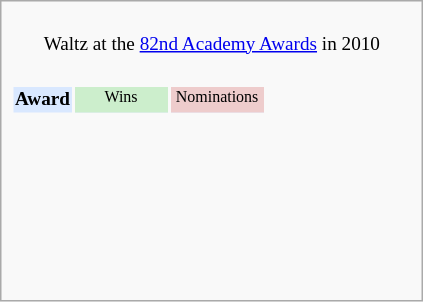<table class="infobox" style="width: 22em; text-align: left; font-size: 80%; vertical-align: middle;">
<tr>
<td colspan="2" style="text-align:center;"><br>Waltz at the <a href='#'>82nd Academy Awards</a> in 2010</td>
</tr>
<tr>
<td colspan="3"><br><table>
<tr style="background:#d9e8ff; text-align:center;">
<th style="vertical-align: middle;">Award</th>
<td style="background:#cec; font-size:8pt; width:60px;">Wins</td>
<td style="background:#ecc; font-size:8pt; width:60px;">Nominations</td>
</tr>
<tr style="background:#d9e8ff;">
</tr>
<tr>
<td style="text-align:center;"><br></td>
<td></td>
<td></td>
</tr>
<tr>
<td style="text-align:center;"><br></td>
<td></td>
<td></td>
</tr>
<tr>
<td style="text-align:center;"><br></td>
<td></td>
<td></td>
</tr>
<tr>
<td style="text-align:center;"><br></td>
<td></td>
<td></td>
</tr>
<tr>
<td style="text-align:center;"><br></td>
<td></td>
<td></td>
</tr>
<tr>
<td style="text-align:center;"><br></td>
<td></td>
<td></td>
</tr>
<tr>
</tr>
</table>
</td>
</tr>
</table>
